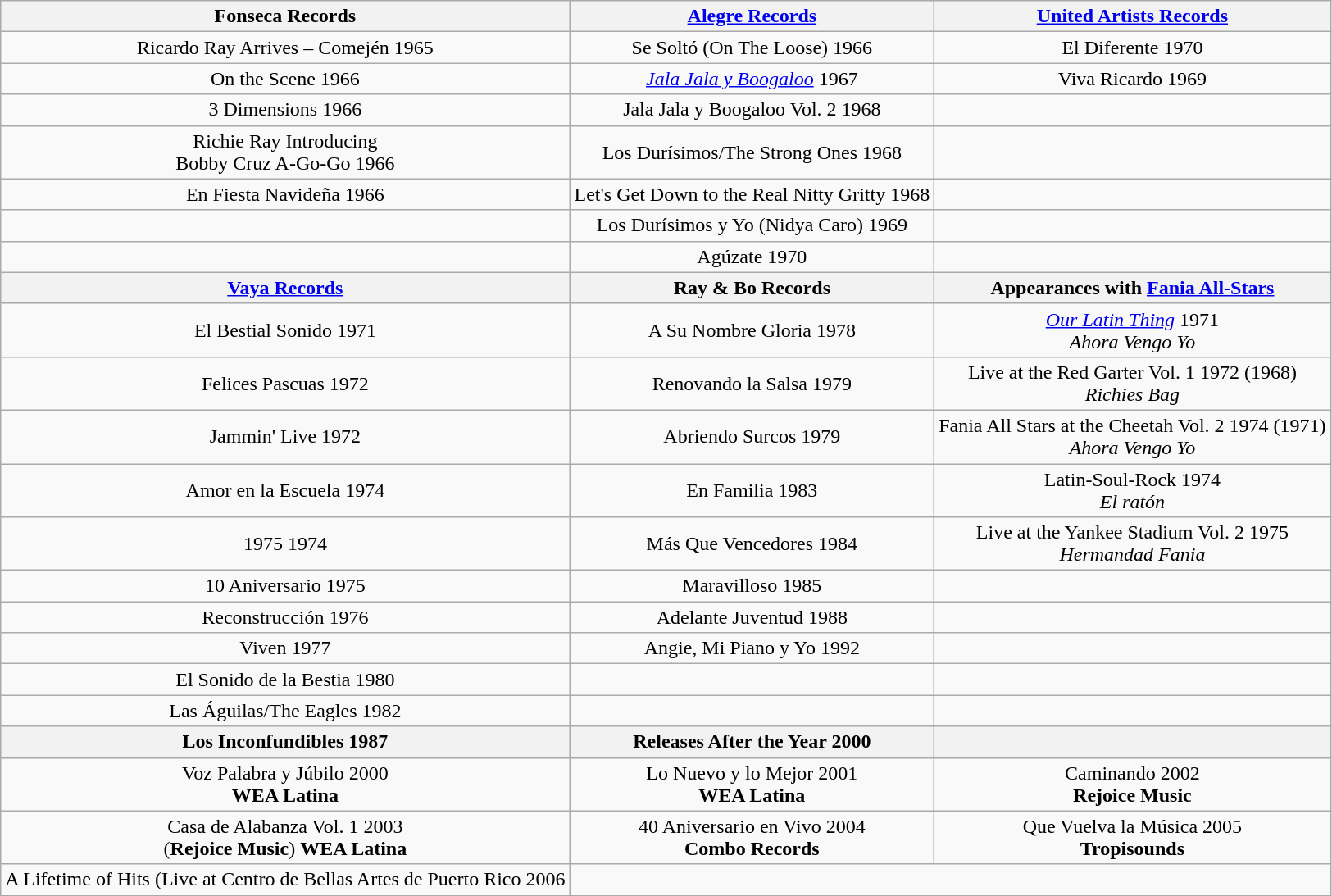<table class="wikitable">
<tr>
<th><strong>Fonseca Records</strong></th>
<th><strong><a href='#'>Alegre Records</a></strong></th>
<th><strong><a href='#'>United Artists Records</a></strong></th>
</tr>
<tr align="center">
<td>Ricardo Ray Arrives – Comején 1965</td>
<td>Se Soltó (On The Loose) 1966</td>
<td>El Diferente 1970</td>
</tr>
<tr align="center">
<td>On the Scene 1966</td>
<td><em><a href='#'>Jala Jala y Boogaloo</a></em> 1967</td>
<td>Viva Ricardo 1969</td>
</tr>
<tr align="center">
<td>3 Dimensions 1966</td>
<td>Jala Jala y Boogaloo Vol. 2 1968</td>
<td> </td>
</tr>
<tr align="center">
<td>Richie Ray Introducing<br>Bobby Cruz A-Go-Go 1966</td>
<td>Los Durísimos/The Strong Ones 1968</td>
<td> </td>
</tr>
<tr align="center">
<td>En Fiesta Navideña 1966</td>
<td>Let's Get Down to the Real Nitty Gritty 1968</td>
<td> </td>
</tr>
<tr align="center">
<td> </td>
<td>Los Durísimos y Yo (Nidya Caro) 1969</td>
<td> </td>
</tr>
<tr align="center">
<td> </td>
<td>Agúzate 1970</td>
<td> </td>
</tr>
<tr>
<th><strong><a href='#'>Vaya Records</a></strong></th>
<th><strong>Ray & Bo Records</strong></th>
<th>Appearances with <strong><a href='#'>Fania All-Stars</a></strong></th>
</tr>
<tr align="center">
<td>El Bestial Sonido 1971</td>
<td>A Su Nombre Gloria 1978</td>
<td><em><a href='#'>Our Latin Thing</a></em> 1971 <br> <em>Ahora Vengo Yo</em></td>
</tr>
<tr align="center">
<td>Felices Pascuas 1972</td>
<td>Renovando la Salsa 1979</td>
<td>Live at the Red Garter Vol. 1 1972 (1968) <br> <em>Richies Bag</em></td>
</tr>
<tr align="center">
<td>Jammin' Live 1972</td>
<td>Abriendo Surcos 1979</td>
<td>Fania All Stars at the Cheetah Vol. 2 1974 (1971) <br> <em>Ahora Vengo Yo</em></td>
</tr>
<tr align="center">
<td>Amor en la Escuela 1974</td>
<td>En Familia 1983</td>
<td>Latin-Soul-Rock 1974 <br> <em>El ratón</em></td>
</tr>
<tr align="center">
<td>1975 1974</td>
<td>Más Que Vencedores 1984</td>
<td>Live at the Yankee Stadium Vol. 2 1975 <br> <em>Hermandad Fania</em></td>
</tr>
<tr align="center">
<td>10 Aniversario 1975</td>
<td>Maravilloso 1985</td>
<td></td>
</tr>
<tr align="center">
<td>Reconstrucción 1976</td>
<td>Adelante Juventud 1988</td>
<td></td>
</tr>
<tr align="center">
<td>Viven 1977</td>
<td>Angie, Mi Piano y Yo 1992</td>
<td></td>
</tr>
<tr align="center">
<td>El Sonido de la Bestia 1980</td>
<td></td>
<td></td>
</tr>
<tr align="center">
<td>Las Águilas/The Eagles 1982</td>
<td></td>
<td></td>
</tr>
<tr align="center">
<th>Los Inconfundibles 1987</th>
<th><strong>Releases After the Year 2000</strong></th>
<th></th>
</tr>
<tr align="center">
<td>Voz Palabra y Júbilo 2000<br><strong>WEA Latina</strong></td>
<td>Lo Nuevo y lo Mejor 2001<br><strong>WEA Latina</strong></td>
<td>Caminando 2002<br><strong>Rejoice Music</strong></td>
</tr>
<tr align="center">
<td>Casa de Alabanza Vol. 1 2003<br>(<strong>Rejoice Music</strong>) <strong>WEA Latina</strong></td>
<td>40 Aniversario en Vivo 2004<br><strong>Combo Records</strong></td>
<td>Que Vuelva la Música 2005<br><strong>Tropisounds</strong></td>
</tr>
<tr align="center">
<td>A Lifetime of Hits (Live at Centro de Bellas Artes de Puerto Rico 2006</td>
</tr>
</table>
